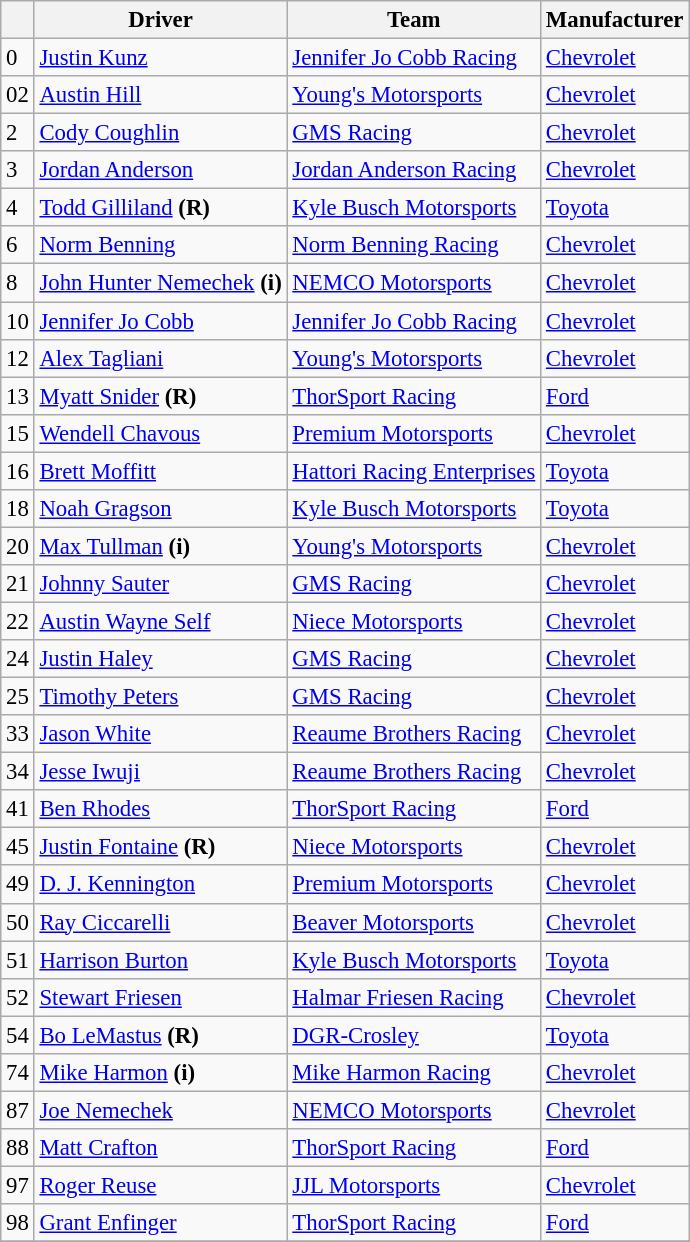<table class="wikitable" style="font-size:95%">
<tr>
<th></th>
<th>Driver</th>
<th>Team</th>
<th>Manufacturer</th>
</tr>
<tr>
<td>0</td>
<td><a href='#'>Justin Kunz</a></td>
<td><a href='#'>Jennifer Jo Cobb Racing</a></td>
<td><a href='#'>Chevrolet</a></td>
</tr>
<tr>
<td>02</td>
<td><a href='#'>Austin Hill</a></td>
<td><a href='#'>Young's Motorsports</a></td>
<td><a href='#'>Chevrolet</a></td>
</tr>
<tr>
<td>2</td>
<td><a href='#'>Cody Coughlin</a></td>
<td><a href='#'>GMS Racing</a></td>
<td><a href='#'>Chevrolet</a></td>
</tr>
<tr>
<td>3</td>
<td><a href='#'>Jordan Anderson</a></td>
<td><a href='#'>Jordan Anderson Racing</a></td>
<td><a href='#'>Chevrolet</a></td>
</tr>
<tr>
<td>4</td>
<td><a href='#'>Todd Gilliland</a> <strong>(R)</strong></td>
<td><a href='#'>Kyle Busch Motorsports</a></td>
<td><a href='#'>Toyota</a></td>
</tr>
<tr>
<td>6</td>
<td><a href='#'>Norm Benning</a></td>
<td><a href='#'>Norm Benning Racing</a></td>
<td><a href='#'>Chevrolet</a></td>
</tr>
<tr>
<td>8</td>
<td><a href='#'>John Hunter Nemechek</a> <strong>(i)</strong></td>
<td><a href='#'>NEMCO Motorsports</a></td>
<td><a href='#'>Chevrolet</a></td>
</tr>
<tr>
<td>10</td>
<td><a href='#'>Jennifer Jo Cobb</a></td>
<td><a href='#'>Jennifer Jo Cobb Racing</a></td>
<td><a href='#'>Chevrolet</a></td>
</tr>
<tr>
<td>12</td>
<td><a href='#'>Alex Tagliani</a></td>
<td><a href='#'>Young's Motorsports</a></td>
<td><a href='#'>Chevrolet</a></td>
</tr>
<tr>
<td>13</td>
<td><a href='#'>Myatt Snider</a> <strong>(R)</strong></td>
<td><a href='#'>ThorSport Racing</a></td>
<td><a href='#'>Ford</a></td>
</tr>
<tr>
<td>15</td>
<td><a href='#'>Wendell Chavous</a></td>
<td><a href='#'>Premium Motorsports</a></td>
<td><a href='#'>Chevrolet</a></td>
</tr>
<tr>
<td>16</td>
<td><a href='#'>Brett Moffitt</a></td>
<td><a href='#'>Hattori Racing Enterprises</a></td>
<td><a href='#'>Toyota</a></td>
</tr>
<tr>
<td>18</td>
<td><a href='#'>Noah Gragson</a></td>
<td><a href='#'>Kyle Busch Motorsports</a></td>
<td><a href='#'>Toyota</a></td>
</tr>
<tr>
<td>20</td>
<td><a href='#'>Max Tullman</a> <strong>(i)</strong></td>
<td><a href='#'>Young's Motorsports</a></td>
<td><a href='#'>Chevrolet</a></td>
</tr>
<tr>
<td>21</td>
<td><a href='#'>Johnny Sauter</a></td>
<td><a href='#'>GMS Racing</a></td>
<td><a href='#'>Chevrolet</a></td>
</tr>
<tr>
<td>22</td>
<td><a href='#'>Austin Wayne Self</a></td>
<td><a href='#'>Niece Motorsports</a></td>
<td><a href='#'>Chevrolet</a></td>
</tr>
<tr>
<td>24</td>
<td><a href='#'>Justin Haley</a></td>
<td><a href='#'>GMS Racing</a></td>
<td><a href='#'>Chevrolet</a></td>
</tr>
<tr>
<td>25</td>
<td><a href='#'>Timothy Peters</a></td>
<td><a href='#'>GMS Racing</a></td>
<td><a href='#'>Chevrolet</a></td>
</tr>
<tr>
<td>33</td>
<td><a href='#'>Jason White</a></td>
<td><a href='#'>Reaume Brothers Racing</a></td>
<td><a href='#'>Chevrolet</a></td>
</tr>
<tr>
<td>34</td>
<td><a href='#'>Jesse Iwuji</a></td>
<td><a href='#'>Reaume Brothers Racing</a></td>
<td><a href='#'>Chevrolet</a></td>
</tr>
<tr>
<td>41</td>
<td><a href='#'>Ben Rhodes</a></td>
<td><a href='#'>ThorSport Racing</a></td>
<td><a href='#'>Ford</a></td>
</tr>
<tr>
<td>45</td>
<td><a href='#'>Justin Fontaine</a> <strong>(R)</strong></td>
<td><a href='#'>Niece Motorsports</a></td>
<td><a href='#'>Chevrolet</a></td>
</tr>
<tr>
<td>49</td>
<td><a href='#'>D. J. Kennington</a></td>
<td><a href='#'>Premium Motorsports</a></td>
<td><a href='#'>Chevrolet</a></td>
</tr>
<tr>
<td>50</td>
<td><a href='#'>Ray Ciccarelli</a></td>
<td><a href='#'>Beaver Motorsports</a></td>
<td><a href='#'>Chevrolet</a></td>
</tr>
<tr>
<td>51</td>
<td><a href='#'>Harrison Burton</a></td>
<td><a href='#'>Kyle Busch Motorsports</a></td>
<td><a href='#'>Toyota</a></td>
</tr>
<tr>
<td>52</td>
<td><a href='#'>Stewart Friesen</a></td>
<td><a href='#'>Halmar Friesen Racing</a></td>
<td><a href='#'>Chevrolet</a></td>
</tr>
<tr>
<td>54</td>
<td><a href='#'>Bo LeMastus</a> <strong>(R)</strong></td>
<td><a href='#'>DGR-Crosley</a></td>
<td><a href='#'>Toyota</a></td>
</tr>
<tr>
<td>74</td>
<td><a href='#'>Mike Harmon</a> <strong>(i)</strong></td>
<td><a href='#'>Mike Harmon Racing</a></td>
<td><a href='#'>Chevrolet</a></td>
</tr>
<tr>
<td>87</td>
<td><a href='#'>Joe Nemechek</a></td>
<td><a href='#'>NEMCO Motorsports</a></td>
<td><a href='#'>Chevrolet</a></td>
</tr>
<tr>
<td>88</td>
<td><a href='#'>Matt Crafton</a></td>
<td><a href='#'>ThorSport Racing</a></td>
<td><a href='#'>Ford</a></td>
</tr>
<tr>
<td>97</td>
<td><a href='#'>Roger Reuse</a></td>
<td><a href='#'>JJL Motorsports</a></td>
<td><a href='#'>Chevrolet</a></td>
</tr>
<tr>
<td>98</td>
<td><a href='#'>Grant Enfinger</a></td>
<td><a href='#'>ThorSport Racing</a></td>
<td><a href='#'>Ford</a></td>
</tr>
<tr>
</tr>
</table>
